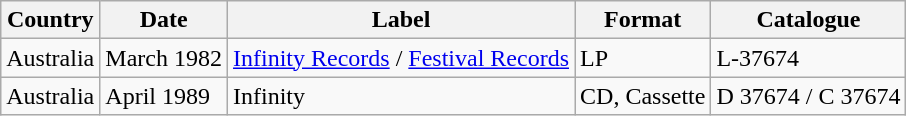<table class="wikitable">
<tr>
<th>Country</th>
<th>Date</th>
<th>Label</th>
<th>Format</th>
<th>Catalogue</th>
</tr>
<tr>
<td>Australia</td>
<td>March 1982</td>
<td><a href='#'>Infinity Records</a> / <a href='#'>Festival Records</a></td>
<td>LP</td>
<td>L-37674</td>
</tr>
<tr>
<td>Australia</td>
<td>April 1989</td>
<td>Infinity</td>
<td>CD, Cassette</td>
<td>D 37674 / C 37674</td>
</tr>
</table>
